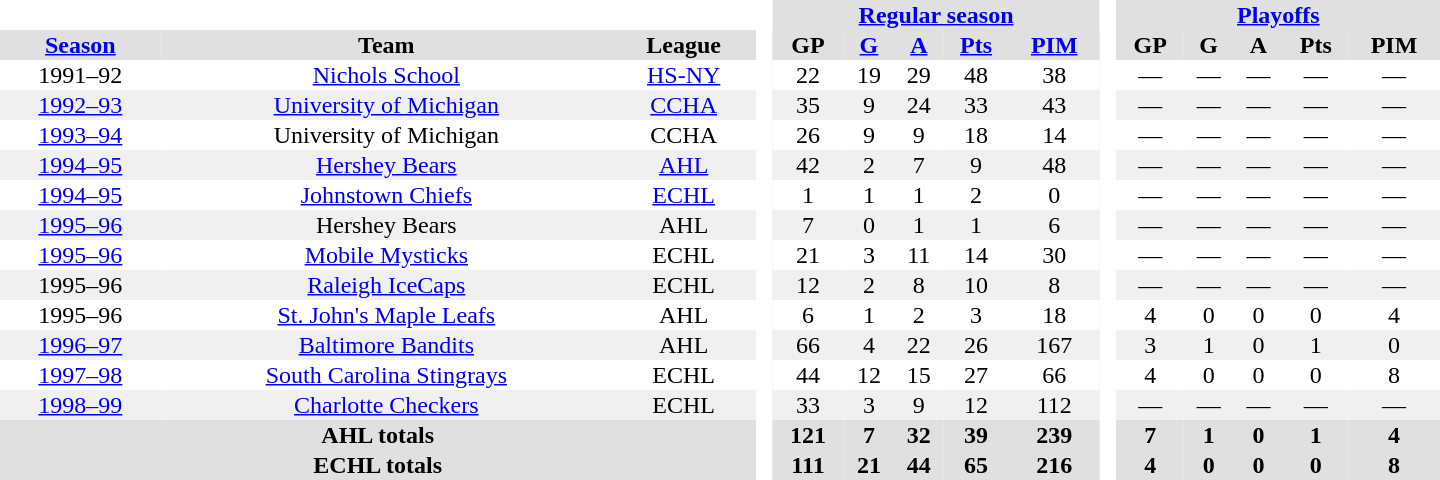<table border="0" cellpadding="1" cellspacing="0" style="text-align:center; width:60em">
<tr bgcolor="#e0e0e0">
<th colspan="3" bgcolor="#ffffff"> </th>
<th rowspan="99" bgcolor="#ffffff"> </th>
<th colspan="5"><a href='#'>Regular season</a></th>
<th rowspan="99" bgcolor="#ffffff"> </th>
<th colspan="5"><a href='#'>Playoffs</a></th>
</tr>
<tr bgcolor="#e0e0e0">
<th><a href='#'>Season</a></th>
<th>Team</th>
<th>League</th>
<th>GP</th>
<th><a href='#'>G</a></th>
<th><a href='#'>A</a></th>
<th><a href='#'>Pts</a></th>
<th><a href='#'>PIM</a></th>
<th>GP</th>
<th>G</th>
<th>A</th>
<th>Pts</th>
<th>PIM</th>
</tr>
<tr>
<td>1991–92</td>
<td><a href='#'>Nichols School</a></td>
<td><a href='#'>HS-NY</a></td>
<td>22</td>
<td>19</td>
<td>29</td>
<td>48</td>
<td>38</td>
<td>—</td>
<td>—</td>
<td>—</td>
<td>—</td>
<td>—</td>
</tr>
<tr bgcolor="#f0f0f0">
<td><a href='#'>1992–93</a></td>
<td><a href='#'>University of Michigan</a></td>
<td><a href='#'>CCHA</a></td>
<td>35</td>
<td>9</td>
<td>24</td>
<td>33</td>
<td>43</td>
<td>—</td>
<td>—</td>
<td>—</td>
<td>—</td>
<td>—</td>
</tr>
<tr>
<td><a href='#'>1993–94</a></td>
<td>University of Michigan</td>
<td>CCHA</td>
<td>26</td>
<td>9</td>
<td>9</td>
<td>18</td>
<td>14</td>
<td>—</td>
<td>—</td>
<td>—</td>
<td>—</td>
<td>—</td>
</tr>
<tr bgcolor="#f0f0f0">
<td><a href='#'>1994–95</a></td>
<td><a href='#'>Hershey Bears</a></td>
<td><a href='#'>AHL</a></td>
<td>42</td>
<td>2</td>
<td>7</td>
<td>9</td>
<td>48</td>
<td>—</td>
<td>—</td>
<td>—</td>
<td>—</td>
<td>—</td>
</tr>
<tr>
<td><a href='#'>1994–95</a></td>
<td><a href='#'>Johnstown Chiefs</a></td>
<td><a href='#'>ECHL</a></td>
<td>1</td>
<td>1</td>
<td>1</td>
<td>2</td>
<td>0</td>
<td>—</td>
<td>—</td>
<td>—</td>
<td>—</td>
<td>—</td>
</tr>
<tr bgcolor="#f0f0f0">
<td><a href='#'>1995–96</a></td>
<td>Hershey Bears</td>
<td>AHL</td>
<td>7</td>
<td>0</td>
<td>1</td>
<td>1</td>
<td>6</td>
<td>—</td>
<td>—</td>
<td>—</td>
<td>—</td>
<td>—</td>
</tr>
<tr>
<td><a href='#'>1995–96</a></td>
<td><a href='#'>Mobile Mysticks</a></td>
<td>ECHL</td>
<td>21</td>
<td>3</td>
<td>11</td>
<td>14</td>
<td>30</td>
<td>—</td>
<td>—</td>
<td>—</td>
<td>—</td>
<td>—</td>
</tr>
<tr bgcolor="#f0f0f0">
<td>1995–96</td>
<td><a href='#'>Raleigh IceCaps</a></td>
<td>ECHL</td>
<td>12</td>
<td>2</td>
<td>8</td>
<td>10</td>
<td>8</td>
<td>—</td>
<td>—</td>
<td>—</td>
<td>—</td>
<td>—</td>
</tr>
<tr>
<td>1995–96</td>
<td><a href='#'>St. John's Maple Leafs</a></td>
<td>AHL</td>
<td>6</td>
<td>1</td>
<td>2</td>
<td>3</td>
<td>18</td>
<td>4</td>
<td>0</td>
<td>0</td>
<td>0</td>
<td>4</td>
</tr>
<tr bgcolor="#f0f0f0">
<td><a href='#'>1996–97</a></td>
<td><a href='#'>Baltimore Bandits</a></td>
<td>AHL</td>
<td>66</td>
<td>4</td>
<td>22</td>
<td>26</td>
<td>167</td>
<td>3</td>
<td>1</td>
<td>0</td>
<td>1</td>
<td>0</td>
</tr>
<tr>
<td><a href='#'>1997–98</a></td>
<td><a href='#'>South Carolina Stingrays</a></td>
<td>ECHL</td>
<td>44</td>
<td>12</td>
<td>15</td>
<td>27</td>
<td>66</td>
<td>4</td>
<td>0</td>
<td>0</td>
<td>0</td>
<td>8</td>
</tr>
<tr bgcolor="#f0f0f0">
<td><a href='#'>1998–99</a></td>
<td><a href='#'>Charlotte Checkers</a></td>
<td>ECHL</td>
<td>33</td>
<td>3</td>
<td>9</td>
<td>12</td>
<td>112</td>
<td>—</td>
<td>—</td>
<td>—</td>
<td>—</td>
<td>—</td>
</tr>
<tr bgcolor="#e0e0e0">
<th colspan="3">AHL totals</th>
<th>121</th>
<th>7</th>
<th>32</th>
<th>39</th>
<th>239</th>
<th>7</th>
<th>1</th>
<th>0</th>
<th>1</th>
<th>4</th>
</tr>
<tr bgcolor="#e0e0e0">
<th colspan="3">ECHL totals</th>
<th>111</th>
<th>21</th>
<th>44</th>
<th>65</th>
<th>216</th>
<th>4</th>
<th>0</th>
<th>0</th>
<th>0</th>
<th>8</th>
</tr>
</table>
